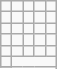<table class="wikitable letters-table">
<tr>
<td></td>
<td></td>
<td></td>
<td></td>
<td></td>
</tr>
<tr>
<td></td>
<td></td>
<td></td>
<td></td>
<td></td>
</tr>
<tr>
<td></td>
<td></td>
<td></td>
<td></td>
<td></td>
</tr>
<tr>
<td></td>
<td></td>
<td></td>
<td></td>
<td></td>
</tr>
<tr>
<td></td>
<td></td>
<td></td>
<td></td>
<td></td>
</tr>
<tr>
<td></td>
</tr>
<tr>
</tr>
</table>
